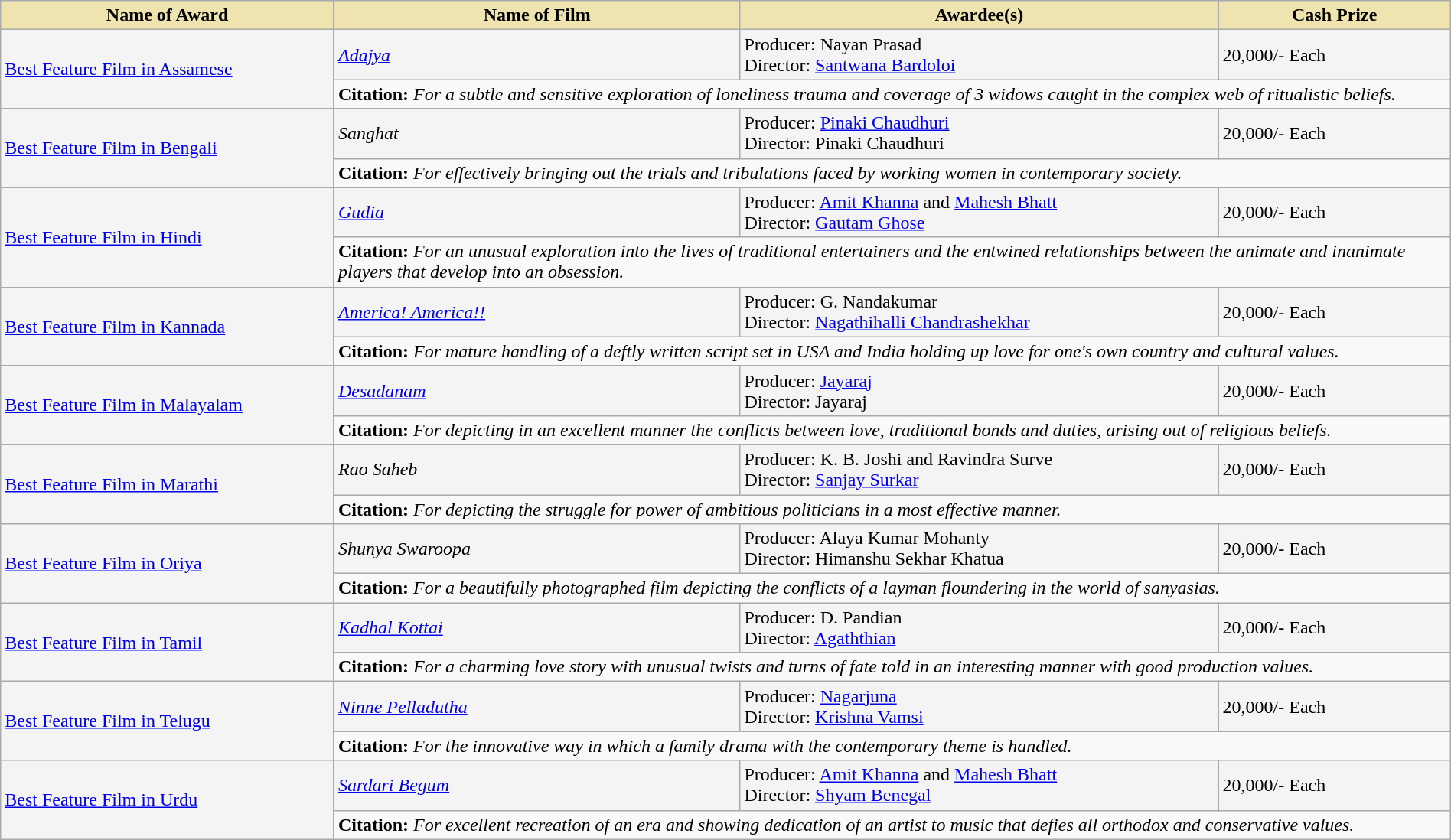<table class="wikitable" style="width:100%;">
<tr>
<th style="background-color:#EFE4B0;width:23%;">Name of Award</th>
<th style="background-color:#EFE4B0;width:28%;">Name of Film</th>
<th style="background-color:#EFE4B0;width:33%;">Awardee(s)</th>
<th style="background-color:#EFE4B0;width:16%;">Cash Prize</th>
</tr>
<tr style="background-color:#F4F4F4">
<td rowspan="2"><a href='#'>Best Feature Film in Assamese</a></td>
<td><em><a href='#'>Adajya</a></em></td>
<td>Producer: Nayan Prasad<br>Director: <a href='#'>Santwana Bardoloi</a></td>
<td> 20,000/- Each</td>
</tr>
<tr style="background-color:#F9F9F9">
<td colspan="3"><strong>Citation:</strong> <em>For a subtle and sensitive exploration of loneliness trauma and coverage of 3 widows caught in the complex web of ritualistic beliefs.</em></td>
</tr>
<tr style="background-color:#F4F4F4">
<td rowspan="2"><a href='#'>Best Feature Film in Bengali</a></td>
<td><em>Sanghat</em></td>
<td>Producer: <a href='#'>Pinaki Chaudhuri</a><br>Director: Pinaki Chaudhuri</td>
<td> 20,000/- Each</td>
</tr>
<tr style="background-color:#F9F9F9">
<td colspan="3"><strong>Citation:</strong> <em>For effectively bringing out the trials and tribulations faced by working women in contemporary society.</em></td>
</tr>
<tr style="background-color:#F4F4F4">
<td rowspan="2"><a href='#'>Best Feature Film in Hindi</a></td>
<td><em><a href='#'>Gudia</a></em></td>
<td>Producer: <a href='#'>Amit Khanna</a> and <a href='#'>Mahesh Bhatt</a><br>Director: <a href='#'>Gautam Ghose</a></td>
<td> 20,000/- Each</td>
</tr>
<tr style="background-color:#F9F9F9">
<td colspan="3"><strong>Citation:</strong> <em>For an unusual exploration into the lives of traditional entertainers and the entwined relationships between the animate and inanimate players that develop into an obsession.</em></td>
</tr>
<tr style="background-color:#F4F4F4">
<td rowspan="2"><a href='#'>Best Feature Film in Kannada</a></td>
<td><em><a href='#'>America! America!!</a></em></td>
<td>Producer: G. Nandakumar<br>Director: <a href='#'>Nagathihalli Chandrashekhar</a></td>
<td> 20,000/- Each</td>
</tr>
<tr style="background-color:#F9F9F9">
<td colspan="3"><strong>Citation:</strong> <em>For mature handling of a deftly written script set in USA and India holding up love for one's own country and cultural values.</em></td>
</tr>
<tr style="background-color:#F4F4F4">
<td rowspan="2"><a href='#'>Best Feature Film in Malayalam</a></td>
<td><em><a href='#'>Desadanam</a></em></td>
<td>Producer: <a href='#'>Jayaraj</a><br>Director: Jayaraj</td>
<td> 20,000/- Each</td>
</tr>
<tr style="background-color:#F9F9F9">
<td colspan="3"><strong>Citation:</strong> <em>For depicting in an excellent manner the conflicts between love, traditional bonds and duties, arising out of religious beliefs.</em></td>
</tr>
<tr style="background-color:#F4F4F4">
<td rowspan="2"><a href='#'>Best Feature Film in Marathi</a></td>
<td><em>Rao Saheb</em></td>
<td>Producer: K. B. Joshi and Ravindra Surve<br>Director: <a href='#'>Sanjay Surkar</a></td>
<td> 20,000/- Each</td>
</tr>
<tr style="background-color:#F9F9F9">
<td colspan="3"><strong>Citation:</strong> <em>For depicting the struggle for power of ambitious politicians in a most effective manner.</em></td>
</tr>
<tr style="background-color:#F4F4F4">
<td rowspan="2"><a href='#'>Best Feature Film in Oriya</a></td>
<td><em>Shunya Swaroopa</em></td>
<td>Producer: Alaya Kumar Mohanty<br>Director: Himanshu Sekhar Khatua</td>
<td> 20,000/- Each</td>
</tr>
<tr style="background-color:#F9F9F9">
<td colspan="3"><strong>Citation:</strong> <em>For a beautifully photographed film depicting the conflicts of a layman floundering in the world of sanyasias.</em></td>
</tr>
<tr style="background-color:#F4F4F4">
<td rowspan="2"><a href='#'>Best Feature Film in Tamil</a></td>
<td><em><a href='#'>Kadhal Kottai</a></em></td>
<td>Producer: D. Pandian<br>Director: <a href='#'>Agaththian</a></td>
<td> 20,000/- Each</td>
</tr>
<tr style="background-color:#F9F9F9">
<td colspan="3"><strong>Citation:</strong> <em>For a charming love story with unusual twists and turns of fate told in an interesting manner with good production values.</em></td>
</tr>
<tr style="background-color:#F4F4F4">
<td rowspan="2"><a href='#'>Best Feature Film in Telugu</a></td>
<td><em><a href='#'>Ninne Pelladutha</a></em></td>
<td>Producer: <a href='#'>Nagarjuna</a><br>Director: <a href='#'>Krishna Vamsi</a></td>
<td> 20,000/- Each</td>
</tr>
<tr style="background-color:#F9F9F9">
<td colspan="3"><strong>Citation:</strong> <em>For the innovative way in which a family drama with the contemporary theme is handled.</em></td>
</tr>
<tr style="background-color:#F4F4F4">
<td rowspan="2"><a href='#'>Best Feature Film in Urdu</a></td>
<td><em><a href='#'>Sardari Begum</a></em></td>
<td>Producer: <a href='#'>Amit Khanna</a> and <a href='#'>Mahesh Bhatt</a><br>Director: <a href='#'>Shyam Benegal</a></td>
<td> 20,000/- Each</td>
</tr>
<tr style="background-color:#F9F9F9">
<td colspan="3"><strong>Citation:</strong> <em>For excellent recreation of an era and showing dedication of an artist to music that defies all orthodox and conservative values.</em></td>
</tr>
</table>
